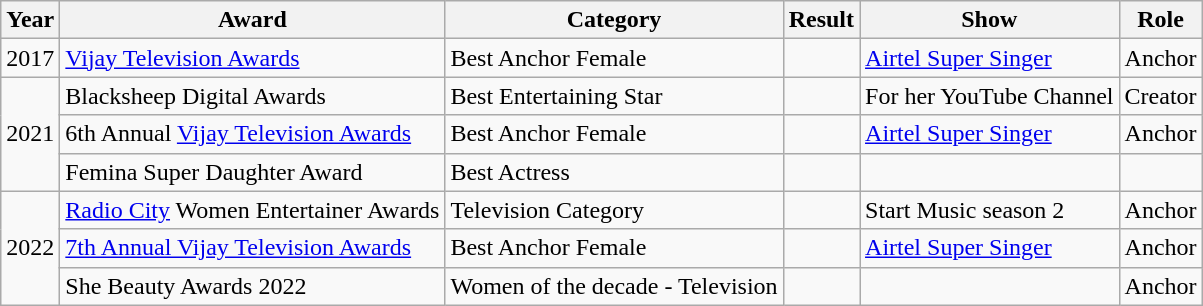<table class="wikitable sortable">
<tr>
<th>Year</th>
<th>Award</th>
<th>Category</th>
<th>Result</th>
<th>Show</th>
<th>Role</th>
</tr>
<tr>
<td>2017</td>
<td><a href='#'>Vijay Television Awards</a></td>
<td>Best Anchor Female</td>
<td></td>
<td><a href='#'>Airtel Super Singer</a></td>
<td>Anchor</td>
</tr>
<tr>
<td rowspan="3">2021</td>
<td>Blacksheep Digital Awards</td>
<td Entertaining Star Anchor>Best Entertaining Star</td>
<td></td>
<td>For her YouTube Channel</td>
<td>Creator</td>
</tr>
<tr>
<td>6th Annual <a href='#'>Vijay Television Awards</a></td>
<td Best Anchor Female>Best Anchor Female</td>
<td></td>
<td><a href='#'>Airtel Super Singer</a></td>
<td>Anchor</td>
</tr>
<tr>
<td>Femina Super Daughter Award</td>
<td>Best Actress</td>
<td></td>
<td></td>
<td></td>
</tr>
<tr>
<td rowspan="3">2022</td>
<td><a href='#'>Radio City</a> Women Entertainer Awards</td>
<td>Television Category</td>
<td></td>
<td>Start Music season 2</td>
<td>Anchor</td>
</tr>
<tr>
<td><a href='#'>7th Annual Vijay Television Awards</a></td>
<td>Best Anchor Female</td>
<td></td>
<td><a href='#'>Airtel Super Singer</a></td>
<td>Anchor</td>
</tr>
<tr>
<td>She Beauty Awards 2022</td>
<td>Women of the decade - Television</td>
<td></td>
<td></td>
<td>Anchor</td>
</tr>
</table>
